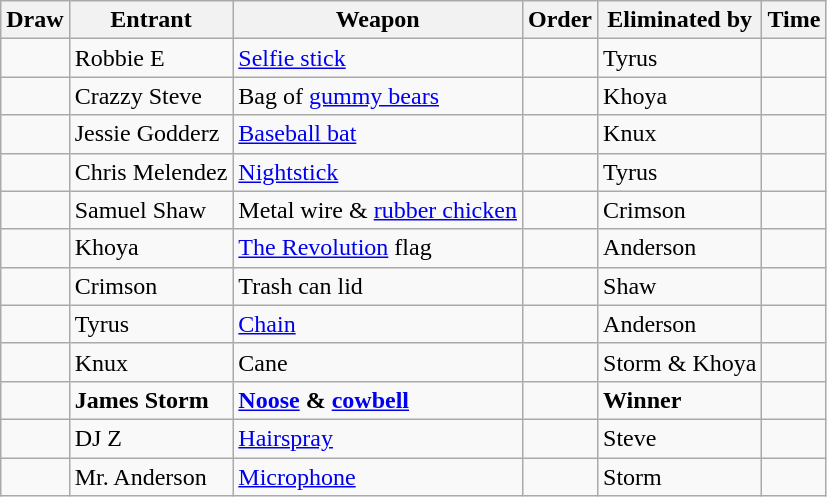<table class="wikitable sortable">
<tr>
<th>Draw</th>
<th>Entrant</th>
<th>Weapon</th>
<th>Order</th>
<th>Eliminated by</th>
<th>Time</th>
</tr>
<tr>
<td></td>
<td>Robbie E</td>
<td><a href='#'>Selfie stick</a></td>
<td></td>
<td>Tyrus</td>
<td></td>
</tr>
<tr>
<td></td>
<td>Crazzy Steve</td>
<td>Bag of <a href='#'>gummy bears</a></td>
<td></td>
<td>Khoya</td>
<td></td>
</tr>
<tr>
<td></td>
<td>Jessie Godderz</td>
<td><a href='#'>Baseball bat</a></td>
<td></td>
<td>Knux</td>
<td></td>
</tr>
<tr>
<td></td>
<td>Chris Melendez</td>
<td><a href='#'>Nightstick</a></td>
<td></td>
<td>Tyrus</td>
<td></td>
</tr>
<tr>
<td></td>
<td>Samuel Shaw</td>
<td>Metal wire & <a href='#'>rubber chicken</a></td>
<td></td>
<td>Crimson</td>
<td></td>
</tr>
<tr>
<td></td>
<td>Khoya</td>
<td><a href='#'>The Revolution</a> flag</td>
<td></td>
<td>Anderson</td>
<td></td>
</tr>
<tr>
<td></td>
<td>Crimson</td>
<td>Trash can lid</td>
<td></td>
<td>Shaw</td>
<td></td>
</tr>
<tr>
<td></td>
<td>Tyrus</td>
<td><a href='#'>Chain</a></td>
<td></td>
<td>Anderson</td>
<td></td>
</tr>
<tr>
<td></td>
<td>Knux</td>
<td>Cane</td>
<td></td>
<td>Storm & Khoya</td>
<td></td>
</tr>
<tr>
<td><strong></strong></td>
<td><strong>James Storm</strong></td>
<td><strong><a href='#'>Noose</a> & <a href='#'>cowbell</a></strong></td>
<td><strong></strong></td>
<td><strong>Winner</strong></td>
<td></td>
</tr>
<tr>
<td></td>
<td>DJ Z</td>
<td><a href='#'>Hairspray</a></td>
<td></td>
<td>Steve</td>
<td></td>
</tr>
<tr>
<td></td>
<td>Mr. Anderson</td>
<td><a href='#'>Microphone</a></td>
<td></td>
<td>Storm</td>
<td></td>
</tr>
</table>
